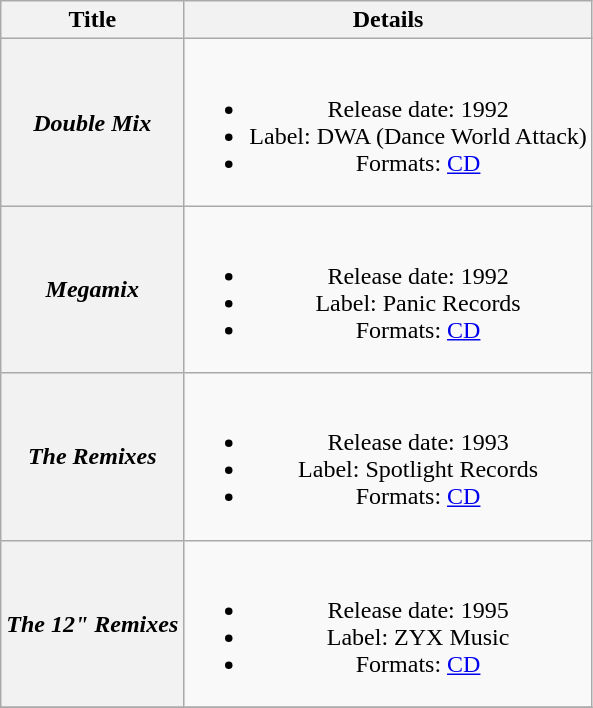<table class="wikitable plainrowheaders" style="text-align:center;">
<tr>
<th ! colspan="1">Title</th>
<th ! colspan="2">Details</th>
</tr>
<tr>
<th scope="row"><em>Double Mix</em></th>
<td><br><ul><li>Release date: 1992</li><li>Label: DWA (Dance World Attack)</li><li>Formats: <a href='#'>CD</a></li></ul></td>
</tr>
<tr>
<th scope="row"><em>Megamix</em></th>
<td><br><ul><li>Release date: 1992</li><li>Label: Panic Records</li><li>Formats: <a href='#'>CD</a></li></ul></td>
</tr>
<tr>
<th scope="row"><em>The Remixes</em></th>
<td><br><ul><li>Release date: 1993</li><li>Label: Spotlight Records</li><li>Formats: <a href='#'>CD</a></li></ul></td>
</tr>
<tr>
<th scope="row"><em>The 12" Remixes</em></th>
<td><br><ul><li>Release date: 1995</li><li>Label: ZYX Music</li><li>Formats: <a href='#'>CD</a></li></ul></td>
</tr>
<tr>
</tr>
</table>
